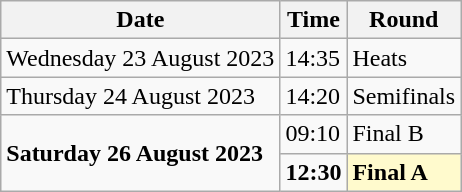<table class="wikitable">
<tr>
<th>Date</th>
<th>Time</th>
<th>Round</th>
</tr>
<tr>
<td>Wednesday 23 August 2023</td>
<td>14:35</td>
<td>Heats</td>
</tr>
<tr>
<td>Thursday 24 August 2023</td>
<td>14:20</td>
<td>Semifinals</td>
</tr>
<tr>
<td rowspan=2><strong>Saturday 26 August 2023</strong></td>
<td>09:10</td>
<td>Final B</td>
</tr>
<tr>
<td><strong>12:30</strong></td>
<td style=background:lemonchiffon><strong>Final A</strong></td>
</tr>
</table>
